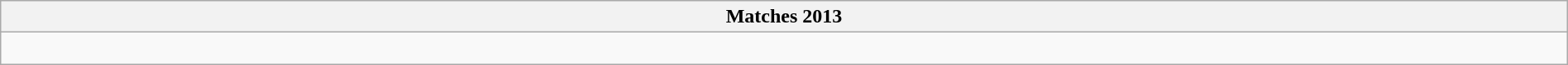<table class="wikitable collapsible collapsed" style="width:100%;">
<tr>
<th>Matches 2013</th>
</tr>
<tr>
<td><br></td>
</tr>
</table>
